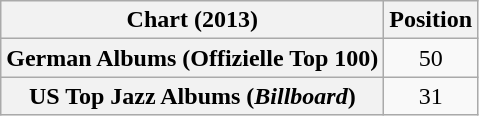<table class="wikitable sortable plainrowheaders" style="text-align:center">
<tr>
<th scope="col">Chart (2013)</th>
<th scope="col">Position</th>
</tr>
<tr>
<th scope="row">German Albums (Offizielle Top 100)</th>
<td>50</td>
</tr>
<tr>
<th scope="row">US Top Jazz Albums (<em>Billboard</em>)</th>
<td>31</td>
</tr>
</table>
